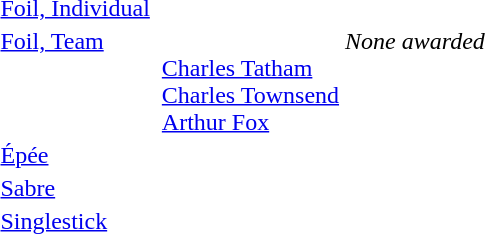<table>
<tr>
<td><a href='#'>Foil, Individual</a><br></td>
<td></td>
<td></td>
<td></td>
</tr>
<tr valign="top">
<td><a href='#'>Foil, Team</a><br></td>
<td><br><br><br></td>
<td><br><a href='#'>Charles Tatham</a><br><a href='#'>Charles Townsend</a><br><a href='#'>Arthur Fox</a></td>
<td colspan="2" align="center"><em>None awarded</em></td>
</tr>
<tr>
<td><a href='#'>Épée</a><br></td>
<td></td>
<td></td>
<td></td>
</tr>
<tr>
<td><a href='#'>Sabre</a><br></td>
<td></td>
<td></td>
<td></td>
</tr>
<tr>
<td><a href='#'>Singlestick</a><br></td>
<td></td>
<td></td>
<td></td>
</tr>
</table>
